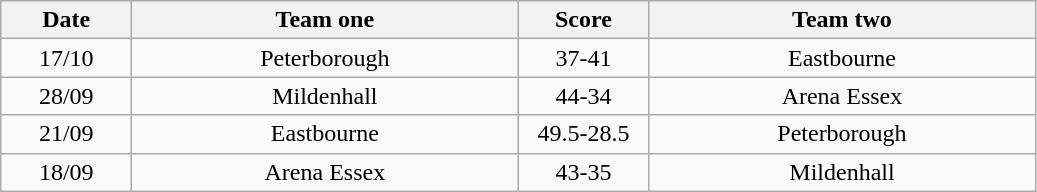<table class="wikitable" style="text-align: center">
<tr>
<th width=80>Date</th>
<th width=250>Team one</th>
<th width=80>Score</th>
<th width=250>Team two</th>
</tr>
<tr>
<td>17/10</td>
<td>Peterborough</td>
<td>37-41</td>
<td>Eastbourne</td>
</tr>
<tr>
<td>28/09</td>
<td>Mildenhall</td>
<td>44-34</td>
<td>Arena Essex</td>
</tr>
<tr>
<td>21/09</td>
<td>Eastbourne</td>
<td>49.5-28.5</td>
<td>Peterborough</td>
</tr>
<tr>
<td>18/09</td>
<td>Arena Essex</td>
<td>43-35</td>
<td>Mildenhall</td>
</tr>
</table>
